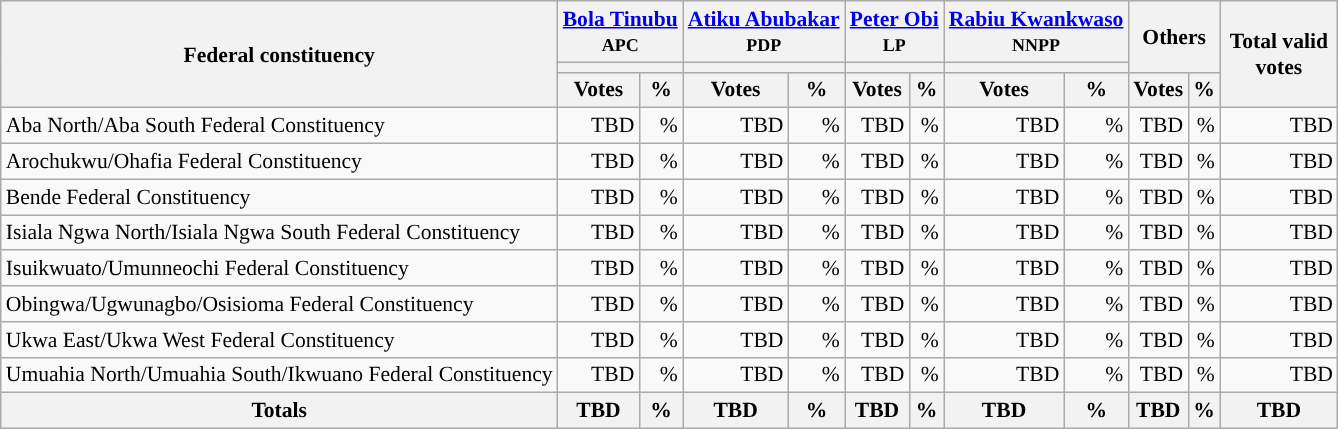<table class="wikitable sortable" style="text-align:right; font-size:90%">
<tr>
<th rowspan="3" style="max-width:7.5em;">Federal constituency</th>
<th colspan="2"><a href='#'>Bola Tinubu</a><br><small>APC</small></th>
<th colspan="2"><a href='#'>Atiku Abubakar</a><br><small>PDP</small></th>
<th colspan="2"><a href='#'>Peter Obi</a><br><small>LP</small></th>
<th colspan="2"><a href='#'>Rabiu Kwankwaso</a><br><small>NNPP</small></th>
<th colspan="2" rowspan="2">Others</th>
<th rowspan="3" style="max-width:5em;">Total valid votes</th>
</tr>
<tr>
<th colspan=2 style="background-color:"></th>
<th colspan=2 style="background-color:"></th>
<th colspan=2 style="background-color:"></th>
<th colspan=2 style="background-color:"></th>
</tr>
<tr>
<th>Votes</th>
<th>%</th>
<th>Votes</th>
<th>%</th>
<th>Votes</th>
<th>%</th>
<th>Votes</th>
<th>%</th>
<th>Votes</th>
<th>%</th>
</tr>
<tr style="background-color:#">
<td style="text-align:left;">Aba North/Aba South Federal Constituency</td>
<td>TBD</td>
<td>%</td>
<td>TBD</td>
<td>%</td>
<td>TBD</td>
<td>%</td>
<td>TBD</td>
<td>%</td>
<td>TBD</td>
<td>%</td>
<td>TBD</td>
</tr>
<tr style="background-color:#">
<td style="text-align:left;">Arochukwu/Ohafia Federal Constituency</td>
<td>TBD</td>
<td>%</td>
<td>TBD</td>
<td>%</td>
<td>TBD</td>
<td>%</td>
<td>TBD</td>
<td>%</td>
<td>TBD</td>
<td>%</td>
<td>TBD</td>
</tr>
<tr style="background-color:#">
<td style="text-align:left;">Bende Federal Constituency</td>
<td>TBD</td>
<td>%</td>
<td>TBD</td>
<td>%</td>
<td>TBD</td>
<td>%</td>
<td>TBD</td>
<td>%</td>
<td>TBD</td>
<td>%</td>
<td>TBD</td>
</tr>
<tr style="background-color:#">
<td style="text-align:left;">Isiala Ngwa North/Isiala Ngwa South Federal Constituency</td>
<td>TBD</td>
<td>%</td>
<td>TBD</td>
<td>%</td>
<td>TBD</td>
<td>%</td>
<td>TBD</td>
<td>%</td>
<td>TBD</td>
<td>%</td>
<td>TBD</td>
</tr>
<tr style="background-color:#">
<td style="text-align:left;">Isuikwuato/Umunneochi Federal Constituency</td>
<td>TBD</td>
<td>%</td>
<td>TBD</td>
<td>%</td>
<td>TBD</td>
<td>%</td>
<td>TBD</td>
<td>%</td>
<td>TBD</td>
<td>%</td>
<td>TBD</td>
</tr>
<tr style="background-color:#">
<td style="text-align:left;">Obingwa/Ugwunagbo/Osisioma Federal Constituency</td>
<td>TBD</td>
<td>%</td>
<td>TBD</td>
<td>%</td>
<td>TBD</td>
<td>%</td>
<td>TBD</td>
<td>%</td>
<td>TBD</td>
<td>%</td>
<td>TBD</td>
</tr>
<tr style="background-color:#">
<td style="text-align:left;">Ukwa East/Ukwa West Federal Constituency</td>
<td>TBD</td>
<td>%</td>
<td>TBD</td>
<td>%</td>
<td>TBD</td>
<td>%</td>
<td>TBD</td>
<td>%</td>
<td>TBD</td>
<td>%</td>
<td>TBD</td>
</tr>
<tr style="background-color:#">
<td style="text-align:left;">Umuahia North/Umuahia South/Ikwuano Federal Constituency</td>
<td>TBD</td>
<td>%</td>
<td>TBD</td>
<td>%</td>
<td>TBD</td>
<td>%</td>
<td>TBD</td>
<td>%</td>
<td>TBD</td>
<td>%</td>
<td>TBD</td>
</tr>
<tr>
<th>Totals</th>
<th>TBD</th>
<th>%</th>
<th>TBD</th>
<th>%</th>
<th>TBD</th>
<th>%</th>
<th>TBD</th>
<th>%</th>
<th>TBD</th>
<th>%</th>
<th>TBD</th>
</tr>
</table>
